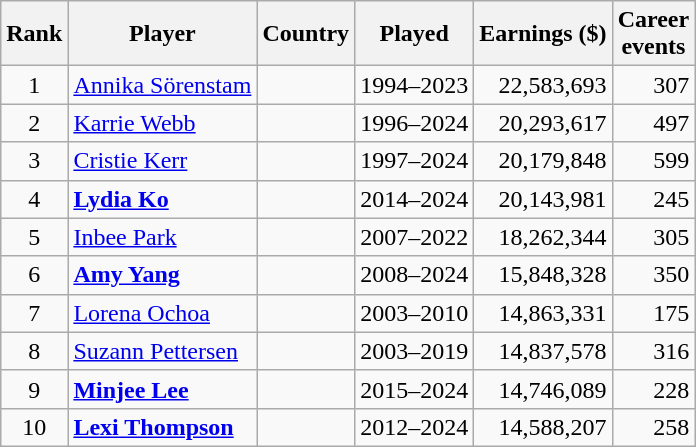<table class="wikitable">
<tr>
<th>Rank</th>
<th>Player</th>
<th>Country</th>
<th>Played</th>
<th>Earnings ($)</th>
<th>Career<br>events</th>
</tr>
<tr>
<td align=center>1</td>
<td><a href='#'>Annika Sörenstam</a></td>
<td></td>
<td>1994–2023</td>
<td align=right>22,583,693</td>
<td align=right>307</td>
</tr>
<tr>
<td align=center>2</td>
<td><a href='#'>Karrie Webb</a></td>
<td></td>
<td>1996–2024</td>
<td align=right>20,293,617</td>
<td align=right>497</td>
</tr>
<tr>
<td align=center>3</td>
<td><a href='#'>Cristie Kerr</a></td>
<td></td>
<td>1997–2024</td>
<td align=right>20,179,848</td>
<td align=right>599</td>
</tr>
<tr>
<td align=center>4</td>
<td><strong><a href='#'>Lydia Ko</a></strong></td>
<td></td>
<td>2014–2024</td>
<td align=right>20,143,981</td>
<td align=right>245</td>
</tr>
<tr>
<td align=center>5</td>
<td><a href='#'>Inbee Park</a></td>
<td></td>
<td>2007–2022</td>
<td align=right>18,262,344</td>
<td align=right>305</td>
</tr>
<tr>
<td align=center>6</td>
<td><strong><a href='#'>Amy Yang</a></strong></td>
<td></td>
<td>2008–2024</td>
<td align=right>15,848,328</td>
<td align=right>350</td>
</tr>
<tr>
<td align=center>7</td>
<td><a href='#'>Lorena Ochoa</a></td>
<td></td>
<td>2003–2010</td>
<td align=right>14,863,331</td>
<td align=right>175</td>
</tr>
<tr>
<td align=center>8</td>
<td><a href='#'>Suzann Pettersen</a></td>
<td></td>
<td>2003–2019</td>
<td align=right>14,837,578</td>
<td align=right>316</td>
</tr>
<tr>
<td align=center>9</td>
<td><strong><a href='#'>Minjee Lee</a></strong></td>
<td></td>
<td>2015–2024</td>
<td align=right>14,746,089</td>
<td align=right>228</td>
</tr>
<tr>
<td align=center>10</td>
<td><strong><a href='#'>Lexi Thompson</a></strong></td>
<td></td>
<td>2012–2024</td>
<td align=right>14,588,207</td>
<td align=right>258</td>
</tr>
</table>
